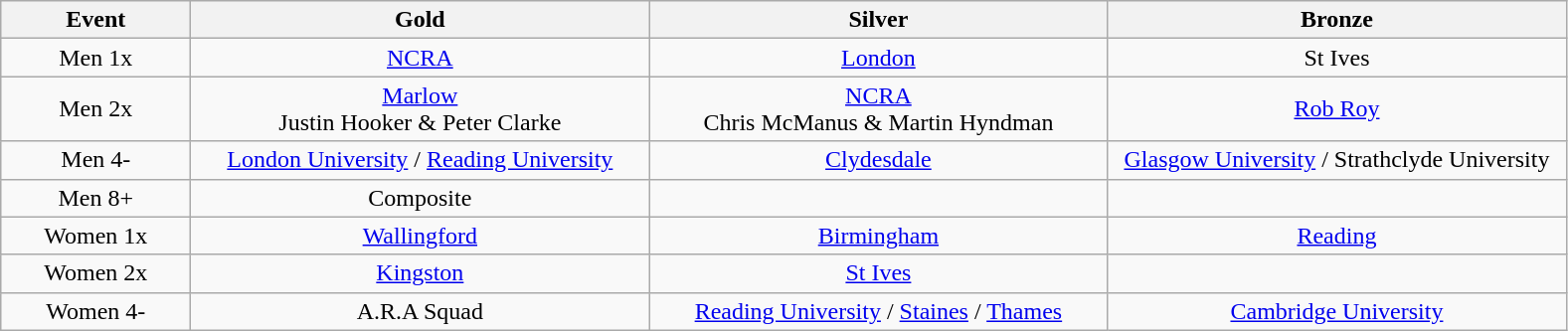<table class="wikitable" style="text-align:center">
<tr>
<th width=120>Event</th>
<th width=300>Gold</th>
<th width=300>Silver</th>
<th width=300>Bronze</th>
</tr>
<tr>
<td>Men 1x</td>
<td><a href='#'>NCRA</a></td>
<td><a href='#'>London</a></td>
<td>St Ives</td>
</tr>
<tr>
<td>Men 2x</td>
<td><a href='#'>Marlow</a> <br>Justin Hooker & Peter Clarke</td>
<td><a href='#'>NCRA</a> <br>Chris McManus & Martin Hyndman</td>
<td><a href='#'>Rob Roy</a></td>
</tr>
<tr>
<td>Men 4-</td>
<td><a href='#'>London University</a> / <a href='#'>Reading University</a></td>
<td><a href='#'>Clydesdale</a></td>
<td><a href='#'>Glasgow University</a> / Strathclyde University</td>
</tr>
<tr>
<td>Men 8+</td>
<td>Composite</td>
<td></td>
<td></td>
</tr>
<tr>
<td>Women 1x</td>
<td><a href='#'>Wallingford</a></td>
<td><a href='#'>Birmingham</a></td>
<td><a href='#'>Reading</a></td>
</tr>
<tr>
<td>Women 2x</td>
<td><a href='#'>Kingston</a></td>
<td><a href='#'>St Ives</a></td>
<td></td>
</tr>
<tr>
<td>Women 4-</td>
<td>A.R.A Squad</td>
<td><a href='#'>Reading University</a> / <a href='#'>Staines</a> / <a href='#'>Thames</a></td>
<td><a href='#'>Cambridge University</a></td>
</tr>
</table>
